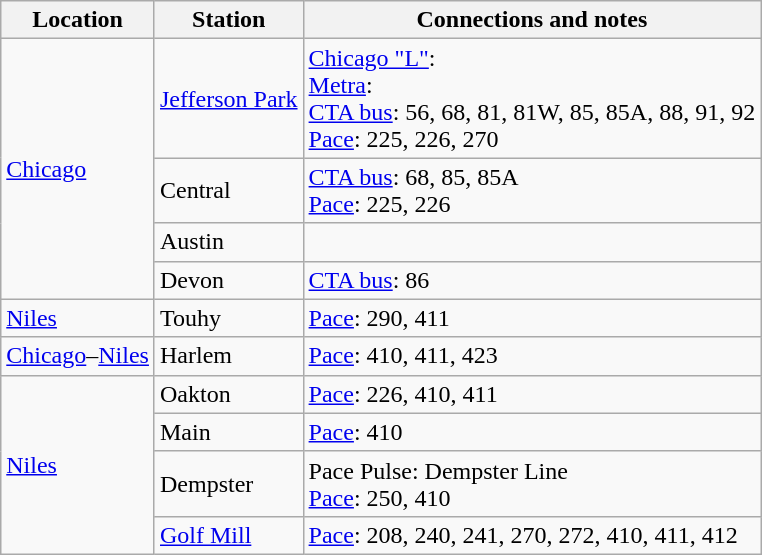<table class="wikitable">
<tr>
<th>Location</th>
<th>Station</th>
<th>Connections and notes</th>
</tr>
<tr>
<td rowspan=4><a href='#'>Chicago</a></td>
<td><a href='#'>Jefferson Park</a></td>
<td> <a href='#'>Chicago "L"</a>:  <br>  <a href='#'>Metra</a>: <br> <a href='#'>CTA bus</a>: 56, 68, 81, 81W, 85, 85A, 88, 91, 92 <br>  <a href='#'>Pace</a>: 225, 226, 270</td>
</tr>
<tr>
<td>Central</td>
<td> <a href='#'>CTA bus</a>: 68, 85, 85A <br>  <a href='#'>Pace</a>: 225, 226</td>
</tr>
<tr>
<td>Austin</td>
<td></td>
</tr>
<tr>
<td>Devon</td>
<td> <a href='#'>CTA bus</a>: 86</td>
</tr>
<tr>
<td><a href='#'>Niles</a></td>
<td>Touhy</td>
<td> <a href='#'>Pace</a>: 290, 411</td>
</tr>
<tr>
<td><a href='#'>Chicago</a>–<a href='#'>Niles</a></td>
<td>Harlem</td>
<td> <a href='#'>Pace</a>: 410, 411, 423</td>
</tr>
<tr>
<td rowspan=4><a href='#'>Niles</a></td>
<td>Oakton</td>
<td> <a href='#'>Pace</a>: 226, 410, 411</td>
</tr>
<tr>
<td>Main</td>
<td> <a href='#'>Pace</a>: 410</td>
</tr>
<tr>
<td>Dempster</td>
<td> Pace Pulse: Dempster Line <br>  <a href='#'>Pace</a>: 250, 410</td>
</tr>
<tr>
<td><a href='#'>Golf Mill</a></td>
<td> <a href='#'>Pace</a>: 208, 240, 241, 270, 272, 410, 411, 412</td>
</tr>
</table>
